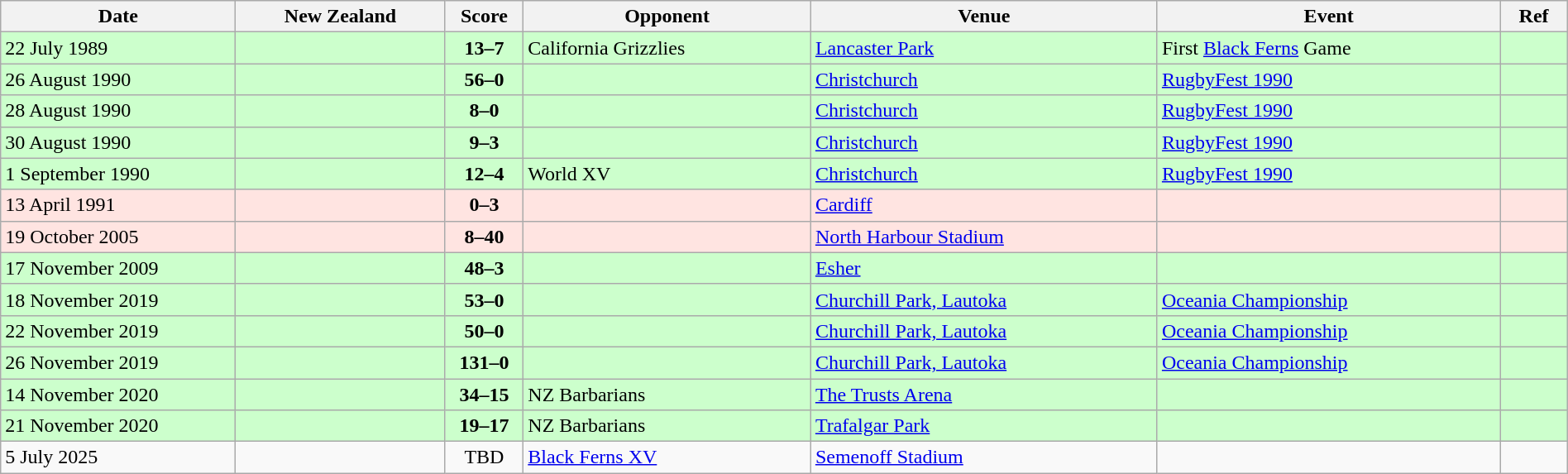<table class="wikitable sortable" style="width:100%">
<tr>
<th style="width:15%">Date</th>
<th>New Zealand</th>
<th style="width:5%">Score</th>
<th>Opponent</th>
<th>Venue</th>
<th>Event</th>
<th>Ref</th>
</tr>
<tr bgcolor=#ccffcc>
<td>22 July 1989</td>
<td align=right></td>
<td align=center><strong>13–7</strong></td>
<td> California Grizzlies</td>
<td><a href='#'>Lancaster Park</a></td>
<td>First <a href='#'>Black Ferns</a> Game</td>
<td></td>
</tr>
<tr bgcolor=#ccffcc>
<td>26 August 1990</td>
<td align=right></td>
<td align=center><strong>56–0</strong></td>
<td></td>
<td><a href='#'>Christchurch</a></td>
<td><a href='#'>RugbyFest 1990</a></td>
<td></td>
</tr>
<tr bgcolor=#ccffcc>
<td>28 August 1990</td>
<td align=right></td>
<td align=center><strong>8–0</strong></td>
<td></td>
<td><a href='#'>Christchurch</a></td>
<td><a href='#'>RugbyFest 1990</a></td>
<td></td>
</tr>
<tr bgcolor=#ccffcc>
<td>30 August 1990</td>
<td align=right></td>
<td align=center><strong>9–3</strong></td>
<td></td>
<td><a href='#'>Christchurch</a></td>
<td><a href='#'>RugbyFest 1990</a></td>
<td></td>
</tr>
<tr bgcolor=#ccffcc>
<td>1 September 1990</td>
<td align=right></td>
<td align=center><strong>12–4</strong></td>
<td>World XV</td>
<td><a href='#'>Christchurch</a></td>
<td><a href='#'>RugbyFest 1990</a></td>
<td></td>
</tr>
<tr bgcolor="FFE4E1">
<td>13 April 1991</td>
<td align="right"></td>
<td align="center"><strong>0–3</strong></td>
<td></td>
<td><a href='#'>Cardiff</a></td>
<td></td>
<td></td>
</tr>
<tr bgcolor="FFE4E1">
<td>19 October 2005</td>
<td align="right"></td>
<td align="center"><strong>8–40</strong></td>
<td></td>
<td><a href='#'>North Harbour Stadium</a></td>
<td></td>
<td></td>
</tr>
<tr bgcolor=#ccffcc>
<td>17 November 2009</td>
<td align=right></td>
<td align=center><strong>48–3</strong></td>
<td></td>
<td><a href='#'>Esher</a></td>
<td></td>
<td></td>
</tr>
<tr bgcolor=#ccffcc>
<td>18 November 2019</td>
<td align="right"></td>
<td align="center"><strong>53–0</strong></td>
<td></td>
<td><a href='#'>Churchill Park, Lautoka</a></td>
<td><a href='#'>Oceania Championship</a></td>
<td></td>
</tr>
<tr bgcolor=#ccffcc>
<td>22 November 2019</td>
<td align="right"></td>
<td align="center"><strong>50–0</strong></td>
<td></td>
<td><a href='#'>Churchill Park, Lautoka</a></td>
<td><a href='#'>Oceania Championship</a></td>
<td></td>
</tr>
<tr bgcolor=#ccffcc>
<td>26 November 2019</td>
<td align="right"></td>
<td align="center"><strong>131–0</strong></td>
<td></td>
<td><a href='#'>Churchill Park, Lautoka</a></td>
<td><a href='#'>Oceania Championship</a></td>
<td></td>
</tr>
<tr bgcolor=#ccffcc>
<td>14 November 2020</td>
<td align=right></td>
<td align=center><strong>34–15</strong></td>
<td> NZ Barbarians</td>
<td><a href='#'>The Trusts Arena</a></td>
<td></td>
<td></td>
</tr>
<tr bgcolor=#ccffcc>
<td>21 November 2020</td>
<td align=right></td>
<td align=center><strong>19–17</strong></td>
<td> NZ Barbarians</td>
<td><a href='#'>Trafalgar Park</a></td>
<td></td>
<td></td>
</tr>
<tr bgcolor="">
<td>5 July 2025</td>
<td align="right"></td>
<td align="center">TBD</td>
<td> <a href='#'>Black Ferns XV</a></td>
<td><a href='#'>Semenoff Stadium</a></td>
<td></td>
<td></td>
</tr>
</table>
